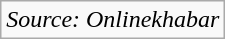<table class="wikitable sortable">
<tr>
<td><em>Source: Onlinekhabar</em></td>
</tr>
</table>
